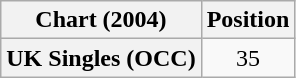<table class="wikitable plainrowheaders" style="text-align:center">
<tr>
<th scope="col">Chart (2004)</th>
<th scope="col">Position</th>
</tr>
<tr>
<th scope="row">UK Singles (OCC)</th>
<td>35</td>
</tr>
</table>
